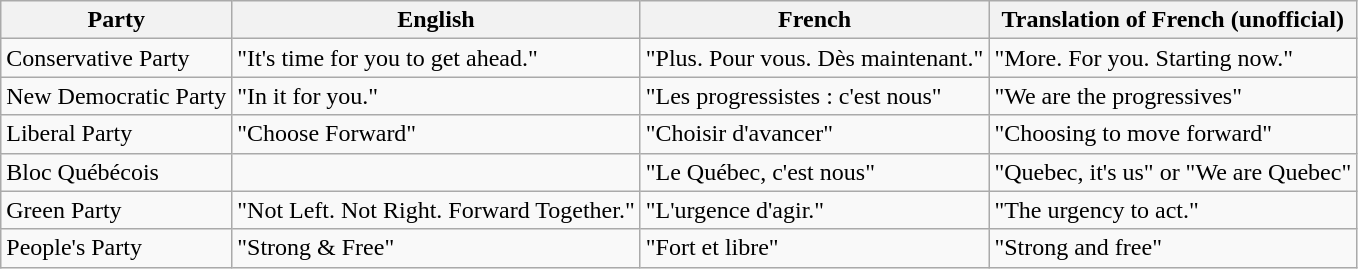<table class="wikitable">
<tr>
<th>Party</th>
<th>English</th>
<th>French</th>
<th>Translation of French (unofficial)</th>
</tr>
<tr>
<td>Conservative Party</td>
<td>"It's time for you to get ahead."</td>
<td>"Plus. Pour vous. Dès maintenant."</td>
<td>"More. For you. Starting now."</td>
</tr>
<tr>
<td>New Democratic Party</td>
<td>"In it for you."</td>
<td>"Les progressistes : c'est nous"</td>
<td>"We are the progressives"</td>
</tr>
<tr>
<td>Liberal Party</td>
<td>"Choose Forward"</td>
<td>"Choisir d'avancer"</td>
<td>"Choosing to move forward"</td>
</tr>
<tr>
<td>Bloc Québécois</td>
<td></td>
<td>"Le Québec, c'est nous"</td>
<td>"Quebec, it's us" or "We are Quebec"</td>
</tr>
<tr>
<td>Green Party</td>
<td>"Not Left. Not Right. Forward Together."</td>
<td>"L'urgence d'agir."</td>
<td>"The urgency to act."</td>
</tr>
<tr>
<td>People's Party</td>
<td>"Strong & Free"</td>
<td>"Fort et libre"</td>
<td>"Strong and free"</td>
</tr>
</table>
